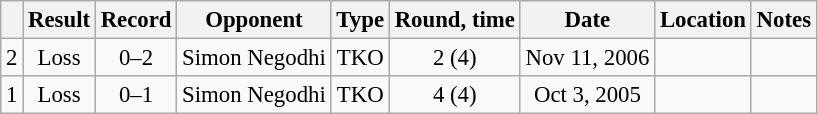<table class="wikitable" style="text-align:center; font-size:95%">
<tr>
<th></th>
<th>Result</th>
<th>Record</th>
<th>Opponent</th>
<th>Type</th>
<th>Round, time</th>
<th>Date</th>
<th>Location</th>
<th>Notes</th>
</tr>
<tr>
<td>2</td>
<td>Loss</td>
<td>0–2</td>
<td align=left> Simon Negodhi</td>
<td>TKO</td>
<td>2 (4)</td>
<td>Nov 11, 2006</td>
<td align=left></td>
<td align=left></td>
</tr>
<tr>
<td>1</td>
<td>Loss</td>
<td>0–1</td>
<td align=left> Simon Negodhi</td>
<td>TKO</td>
<td>4 (4)</td>
<td>Oct 3, 2005</td>
<td align=left></td>
<td align=left></td>
</tr>
</table>
